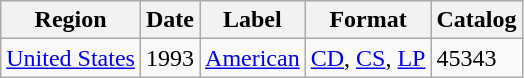<table class="wikitable">
<tr>
<th>Region</th>
<th>Date</th>
<th>Label</th>
<th>Format</th>
<th>Catalog</th>
</tr>
<tr>
<td><a href='#'>United States</a></td>
<td>1993</td>
<td><a href='#'>American</a></td>
<td><a href='#'>CD</a>, <a href='#'>CS</a>, <a href='#'>LP</a></td>
<td>45343</td>
</tr>
</table>
